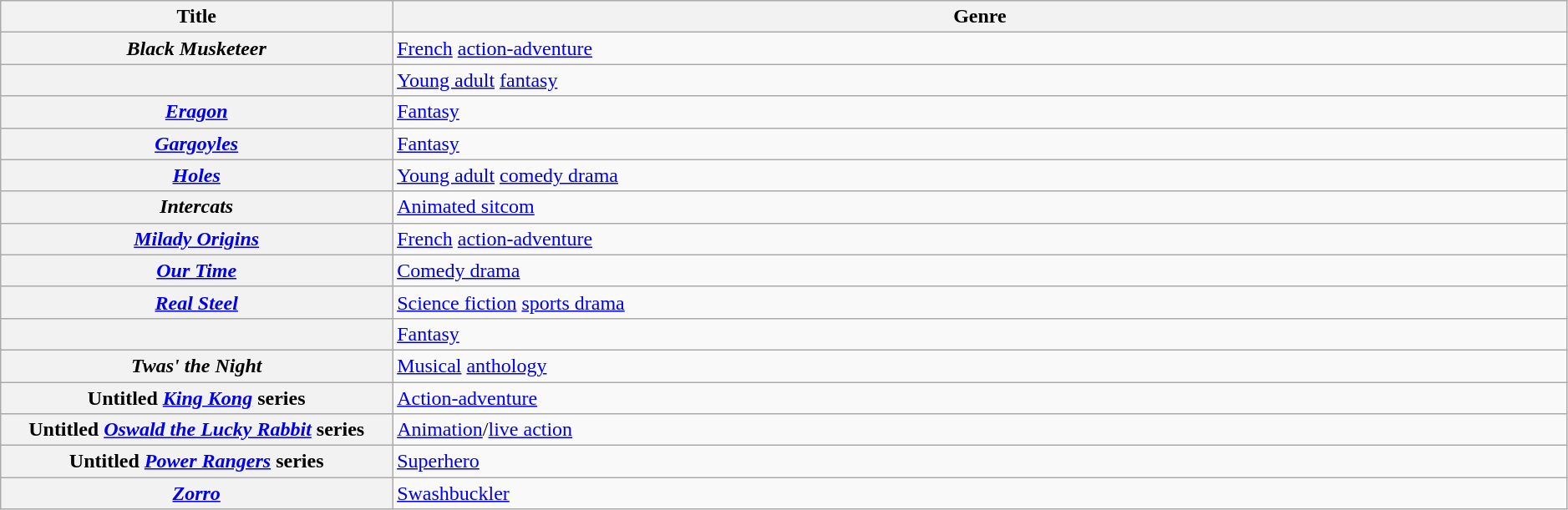<table class="wikitable sortable plainrowheaders" style="width:99%;">
<tr>
<th scope="col" style="width:25%;">Title</th>
<th scope="col">Genre</th>
</tr>
<tr>
<th scope="row"><em>Black Musketeer</em></th>
<td><a href='#'>French</a> <a href='#'>action-adventure</a></td>
</tr>
<tr>
<th scope="row"><em></em></th>
<td><a href='#'>Young adult</a> <a href='#'>fantasy</a></td>
</tr>
<tr>
<th scope="row"><em><a href='#'>Eragon</a></em></th>
<td><a href='#'>Fantasy</a></td>
</tr>
<tr>
<th scope="row"><em><a href='#'>Gargoyles</a></em></th>
<td><a href='#'>Fantasy</a></td>
</tr>
<tr>
<th scope="row"><em><a href='#'>Holes</a></em></th>
<td><a href='#'>Young adult</a> <a href='#'>comedy drama</a></td>
</tr>
<tr>
<th scope="row"><em>Intercats</em></th>
<td><a href='#'>Animated sitcom</a></td>
</tr>
<tr>
<th scope="row"><em><a href='#'>Milady Origins</a></em></th>
<td><a href='#'>French</a> <a href='#'>action-adventure</a></td>
</tr>
<tr>
<th scope="row"><em><a href='#'>Our Time</a></em></th>
<td><a href='#'>Comedy drama</a></td>
</tr>
<tr>
<th scope="row"><em><a href='#'>Real Steel</a></em></th>
<td><a href='#'>Science fiction</a> <a href='#'>sports drama</a></td>
</tr>
<tr>
<th scope="row"><em></em></th>
<td><a href='#'>Fantasy</a></td>
</tr>
<tr>
<th scope="row"><em>Twas' the Night</em></th>
<td><a href='#'>Musical</a> <a href='#'>anthology</a></td>
</tr>
<tr>
<th scope="row">Untitled <em><a href='#'>King Kong</a></em> series</th>
<td><a href='#'>Action-adventure</a></td>
</tr>
<tr>
<th scope="row">Untitled <em><a href='#'>Oswald the Lucky Rabbit</a></em> series</th>
<td><a href='#'>Animation</a>/<a href='#'>live action</a></td>
</tr>
<tr>
<th scope="row">Untitled <em><a href='#'>Power Rangers</a></em> series</th>
<td><a href='#'>Superhero</a></td>
</tr>
<tr>
<th scope="row"><em><a href='#'>Zorro</a></em></th>
<td><a href='#'>Swashbuckler</a></td>
</tr>
</table>
